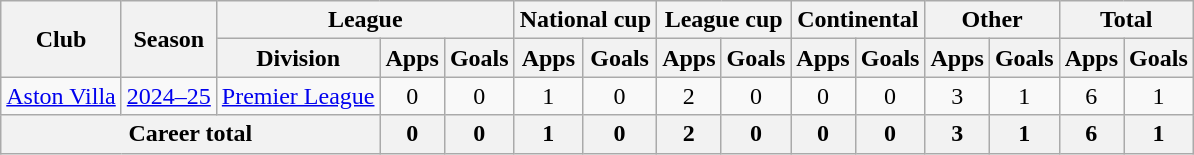<table class="wikitable" style="text-align:center">
<tr>
<th rowspan="2">Club</th>
<th rowspan="2">Season</th>
<th colspan="3">League</th>
<th colspan="2">National cup</th>
<th colspan="2">League cup</th>
<th colspan="2">Continental</th>
<th colspan="2">Other</th>
<th colspan="2">Total</th>
</tr>
<tr>
<th>Division</th>
<th>Apps</th>
<th>Goals</th>
<th>Apps</th>
<th>Goals</th>
<th>Apps</th>
<th>Goals</th>
<th>Apps</th>
<th>Goals</th>
<th>Apps</th>
<th>Goals</th>
<th>Apps</th>
<th>Goals</th>
</tr>
<tr>
<td><a href='#'>Aston Villa</a></td>
<td><a href='#'>2024–25</a></td>
<td><a href='#'>Premier League</a></td>
<td>0</td>
<td>0</td>
<td>1</td>
<td>0</td>
<td>2</td>
<td>0</td>
<td>0</td>
<td>0</td>
<td>3</td>
<td>1</td>
<td>6</td>
<td>1</td>
</tr>
<tr>
<th colspan="3">Career total</th>
<th>0</th>
<th>0</th>
<th>1</th>
<th>0</th>
<th>2</th>
<th>0</th>
<th>0</th>
<th>0</th>
<th>3</th>
<th>1</th>
<th>6</th>
<th>1</th>
</tr>
</table>
